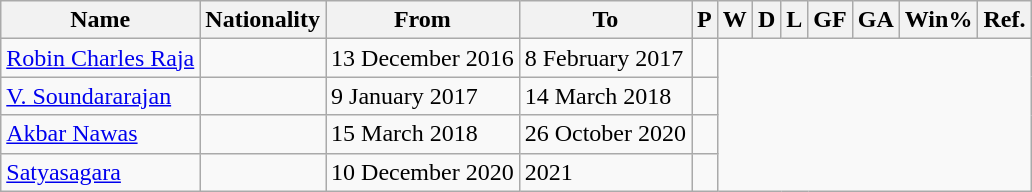<table class="wikitable plainrowheaders sortable" style="text-align:center">
<tr>
<th>Name</th>
<th>Nationality</th>
<th>From</th>
<th class="unsortable">To</th>
<th>P</th>
<th>W</th>
<th>D</th>
<th>L</th>
<th>GF</th>
<th>GA</th>
<th>Win%</th>
<th>Ref.</th>
</tr>
<tr>
<td scope=row style=text-align:left><a href='#'>Robin Charles Raja</a></td>
<td align=left></td>
<td align=left>13 December 2016</td>
<td align=left>8 February 2017<br></td>
<td></td>
</tr>
<tr>
<td scope=row style=text-align:left><a href='#'>V. Soundararajan</a></td>
<td align=left></td>
<td align=left>9 January 2017</td>
<td align=left>14 March 2018<br></td>
<td></td>
</tr>
<tr>
<td scope=row style=text-align:left><a href='#'>Akbar Nawas</a></td>
<td align=left></td>
<td align=left>15 March 2018</td>
<td align=left>26 October 2020<br></td>
<td></td>
</tr>
<tr>
<td scope=row style=text-align:left><a href='#'>Satyasagara</a></td>
<td align=left></td>
<td align=left>10 December 2020</td>
<td align=left>2021<br></td>
<td></td>
</tr>
</table>
